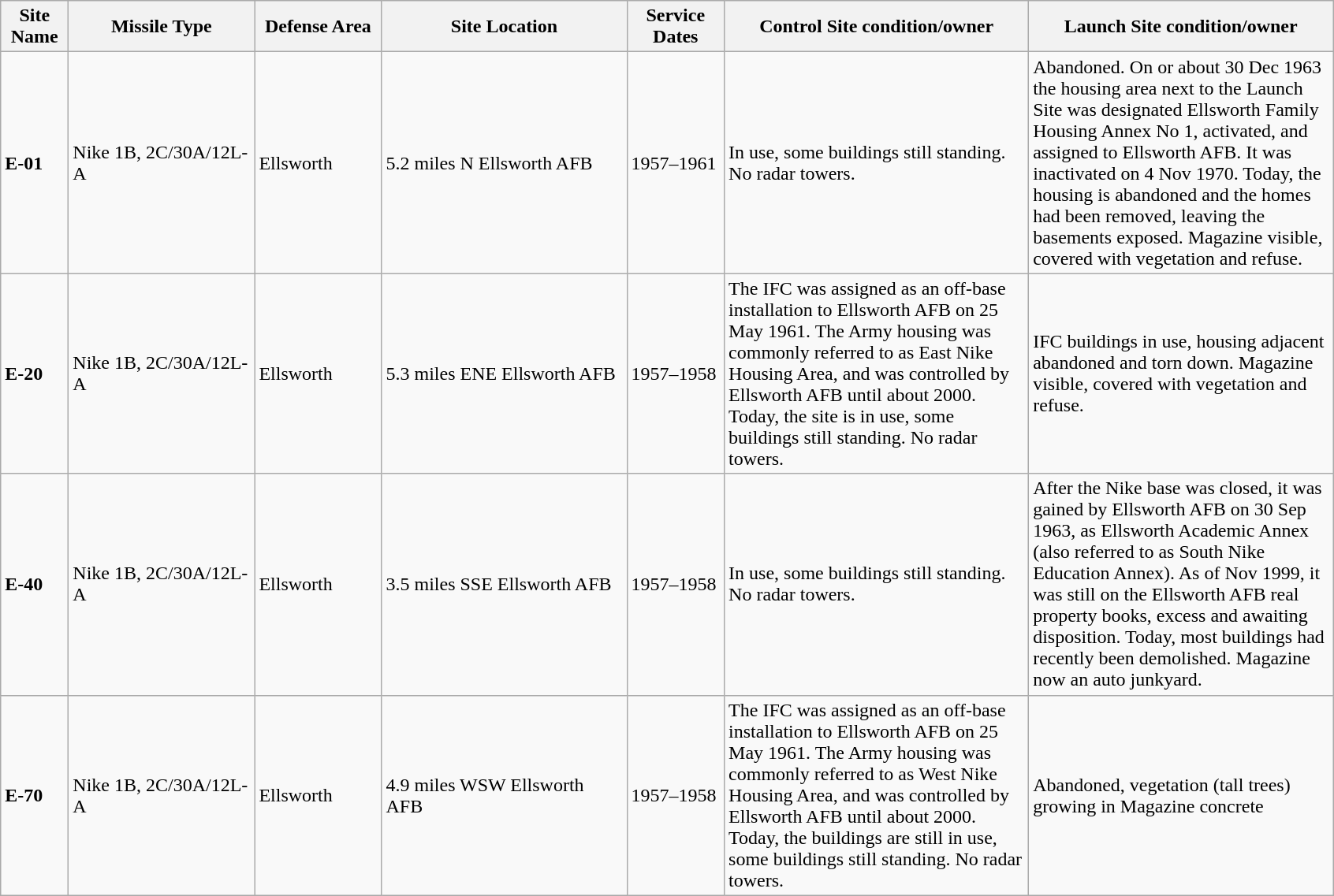<table class="wikitable sortable">
<tr>
<th scope="col" style="width:50px;">Site Name</th>
<th scope="col" style="width:150px;">Missile Type</th>
<th scope="col" style="width:100px;">Defense Area</th>
<th scope="col" style="width:200px;">Site Location</th>
<th scope="col" style="width:75px;">Service Dates</th>
<th scope="col" style="width:250px;">Control Site condition/owner</th>
<th scope="col" style="width:250px;">Launch Site condition/owner</th>
</tr>
<tr>
<td><strong>E-01</strong></td>
<td>Nike 1B, 2C/30A/12L-A</td>
<td>Ellsworth</td>
<td>5.2 miles N Ellsworth AFB</td>
<td>1957–1961</td>
<td>In use, some buildings still standing. No radar towers.<br></td>
<td>Abandoned. On or about 30 Dec 1963 the housing area next to the Launch Site was designated Ellsworth Family Housing Annex No 1, activated, and assigned to Ellsworth AFB. It was inactivated on 4 Nov 1970. Today, the housing is abandoned and the homes had been removed, leaving the basements exposed. Magazine visible, covered with vegetation and refuse.<br></td>
</tr>
<tr>
<td><strong>E-20</strong></td>
<td>Nike 1B, 2C/30A/12L-A</td>
<td>Ellsworth</td>
<td>5.3 miles ENE Ellsworth AFB</td>
<td>1957–1958</td>
<td>The IFC was assigned as an off-base installation to Ellsworth AFB on 25 May 1961. The Army housing was commonly referred to as East Nike Housing Area, and was controlled by Ellsworth AFB until about 2000. Today, the site is in use, some buildings still standing. No radar towers.<br></td>
<td>IFC buildings in use, housing adjacent abandoned and torn down. Magazine visible, covered with vegetation and refuse.<br> </td>
</tr>
<tr>
<td><strong>E-40</strong></td>
<td>Nike 1B, 2C/30A/12L-A</td>
<td>Ellsworth</td>
<td>3.5 miles SSE Ellsworth AFB</td>
<td>1957–1958</td>
<td>In use, some buildings still standing. No radar towers.<br></td>
<td>After the Nike base was closed, it was gained by Ellsworth AFB on 30 Sep 1963, as Ellsworth Academic Annex (also referred to as South Nike Education Annex). As of Nov 1999, it was still on the Ellsworth AFB real property books, excess and awaiting disposition. Today, most buildings had recently been demolished. Magazine now an auto junkyard.<br></td>
</tr>
<tr>
<td><strong>E-70</strong></td>
<td>Nike 1B, 2C/30A/12L-A</td>
<td>Ellsworth</td>
<td>4.9 miles WSW Ellsworth AFB</td>
<td>1957–1958</td>
<td>The IFC was assigned as an off-base installation to Ellsworth AFB on 25 May 1961. The Army housing was commonly referred to as West Nike Housing Area, and was controlled by Ellsworth AFB until about 2000. Today, the buildings are still in use, some buildings still standing. No radar towers.<br></td>
<td>Abandoned, vegetation (tall trees) growing in Magazine concrete<br></td>
</tr>
</table>
